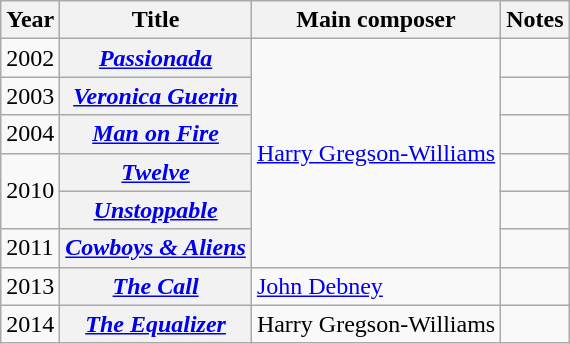<table class="wikitable plainrowheaders">
<tr>
<th>Year</th>
<th>Title</th>
<th>Main composer</th>
<th>Notes</th>
</tr>
<tr>
<td>2002</td>
<th scope="row" style="text-align:center;"><em><a href='#'>Passionada</a></em></th>
<td rowspan="6"><a href='#'>Harry Gregson-Williams</a></td>
<td></td>
</tr>
<tr>
<td>2003</td>
<th scope="row" style="text-align:center;"><em><a href='#'>Veronica Guerin</a></em></th>
<td></td>
</tr>
<tr>
<td>2004</td>
<th scope="row" style="text-align:center;"><em><a href='#'>Man on Fire</a></em></th>
<td></td>
</tr>
<tr>
<td rowspan="2">2010</td>
<th scope="row" style="text-align:center;"><em><a href='#'>Twelve</a></em></th>
<td></td>
</tr>
<tr>
<th scope="row" style="text-align:center;"><em><a href='#'>Unstoppable</a></em></th>
<td></td>
</tr>
<tr>
<td>2011</td>
<th scope="row" style="text-align:center;"><em><a href='#'>Cowboys & Aliens</a></em></th>
<td></td>
</tr>
<tr>
<td>2013</td>
<th scope="row" style="text-align:center;"><em><a href='#'>The Call</a></em></th>
<td><a href='#'>John Debney</a></td>
<td></td>
</tr>
<tr>
<td>2014</td>
<th scope="row" style="text-align:center;"><em><a href='#'>The Equalizer</a></em></th>
<td>Harry Gregson-Williams</td>
<td></td>
</tr>
</table>
